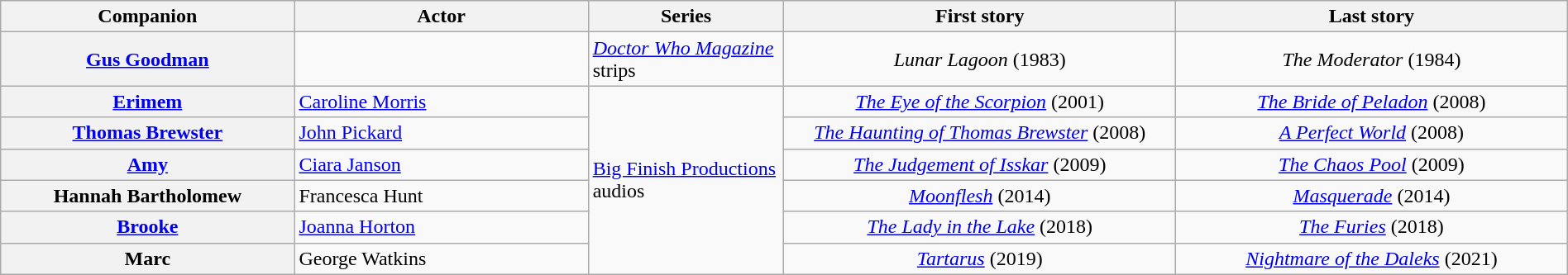<table class="wikitable plainrowheaders" style="width:100%;">
<tr>
<th scope="col" style="width:15%;">Companion</th>
<th scope="col" style="width:15%;">Actor</th>
<th scope="col" style="width:10%;">Series</th>
<th scope="col" style="width:20%;">First story</th>
<th scope="col" style="width:20%;">Last story</th>
</tr>
<tr>
<th scope="row"><a href='#'>Gus Goodman</a></th>
<td></td>
<td><em><a href='#'>Doctor Who Magazine</a></em> strips</td>
<td align="center"><em>Lunar Lagoon</em> (1983)</td>
<td align="center"><em>The Moderator</em> (1984)</td>
</tr>
<tr>
<th scope="row"><a href='#'>Erimem</a></th>
<td><a href='#'>Caroline Morris</a></td>
<td rowspan="6"><a href='#'>Big Finish Productions</a> audios</td>
<td align="center"><em><a href='#'>The Eye of the Scorpion</a></em> (2001)</td>
<td align="center"><em><a href='#'>The Bride of Peladon</a></em> (2008)</td>
</tr>
<tr>
<th scope="row"><a href='#'>Thomas Brewster</a></th>
<td><a href='#'>John Pickard</a></td>
<td align="center"><em><a href='#'>The Haunting of Thomas Brewster</a></em> (2008)</td>
<td align="center"><em><a href='#'>A Perfect World</a></em> (2008)</td>
</tr>
<tr>
<th scope="row"><a href='#'>Amy</a></th>
<td><a href='#'>Ciara Janson</a></td>
<td align="center"><em><a href='#'>The Judgement of Isskar</a></em> (2009)</td>
<td align="center"><em><a href='#'>The Chaos Pool</a></em> (2009)</td>
</tr>
<tr>
<th scope="row">Hannah Bartholomew</th>
<td>Francesca Hunt</td>
<td align="center"><em><a href='#'>Moonflesh</a></em> (2014)</td>
<td align="center"><em><a href='#'>Masquerade</a></em> (2014)</td>
</tr>
<tr>
<th scope="row"><a href='#'>Brooke</a></th>
<td><a href='#'>Joanna Horton</a></td>
<td align="center"><em><a href='#'>The Lady in the Lake</a></em> (2018)</td>
<td align="center"><em><a href='#'>The Furies</a></em> (2018)</td>
</tr>
<tr>
<th scope="row">Marc</th>
<td>George Watkins</td>
<td align="center"><em><a href='#'>Tartarus</a></em> (2019)</td>
<td align="center"><em><a href='#'>Nightmare of the Daleks</a></em> (2021)</td>
</tr>
</table>
